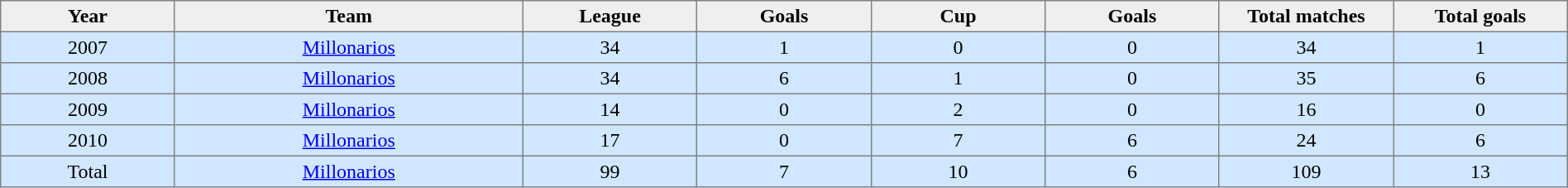<table cellpadding=3 cellspacing=0 width=100% width=40% border=1 style="border-collapse:collapse"|>
<tr align=center>
<th bgcolor=#efefef width=5%>Year</th>
<th bgcolor=#efefef width=10%>Team</th>
<th bgcolor=#efefef width=5%>League</th>
<th bgcolor=#efefef width=5%>Goals</th>
<th bgcolor=#efefef width=5%>Cup</th>
<th bgcolor=#efefef width=5%>Goals</th>
<th bgcolor=#efefef width=5%>Total matches</th>
<th bgcolor=#efefef width=5%>Total goals</th>
</tr>
<tr align=center bgcolor=#D0E7FF>
<td>2007</td>
<td><a href='#'>Millonarios</a></td>
<td>34</td>
<td>1</td>
<td>0</td>
<td>0</td>
<td>34</td>
<td>1</td>
</tr>
<tr align=center bgcolor=#D0E7FF>
<td>2008</td>
<td><a href='#'>Millonarios</a></td>
<td>34</td>
<td>6</td>
<td>1</td>
<td>0</td>
<td>35</td>
<td>6</td>
</tr>
<tr align=center bgcolor=#DOE7FF>
<td>2009</td>
<td><a href='#'>Millonarios</a></td>
<td>14</td>
<td>0</td>
<td>2</td>
<td>0</td>
<td>16</td>
<td>0</td>
</tr>
<tr align=center bgcolor=#DOE7FF>
<td>2010</td>
<td><a href='#'>Millonarios</a></td>
<td>17</td>
<td>0</td>
<td>7</td>
<td>6</td>
<td>24</td>
<td>6</td>
</tr>
<tr align=center bgcolor=#DOE7FF>
<td>Total</td>
<td><a href='#'>Millonarios</a></td>
<td>99</td>
<td>7</td>
<td>10</td>
<td>6</td>
<td>109</td>
<td>13</td>
</tr>
</table>
